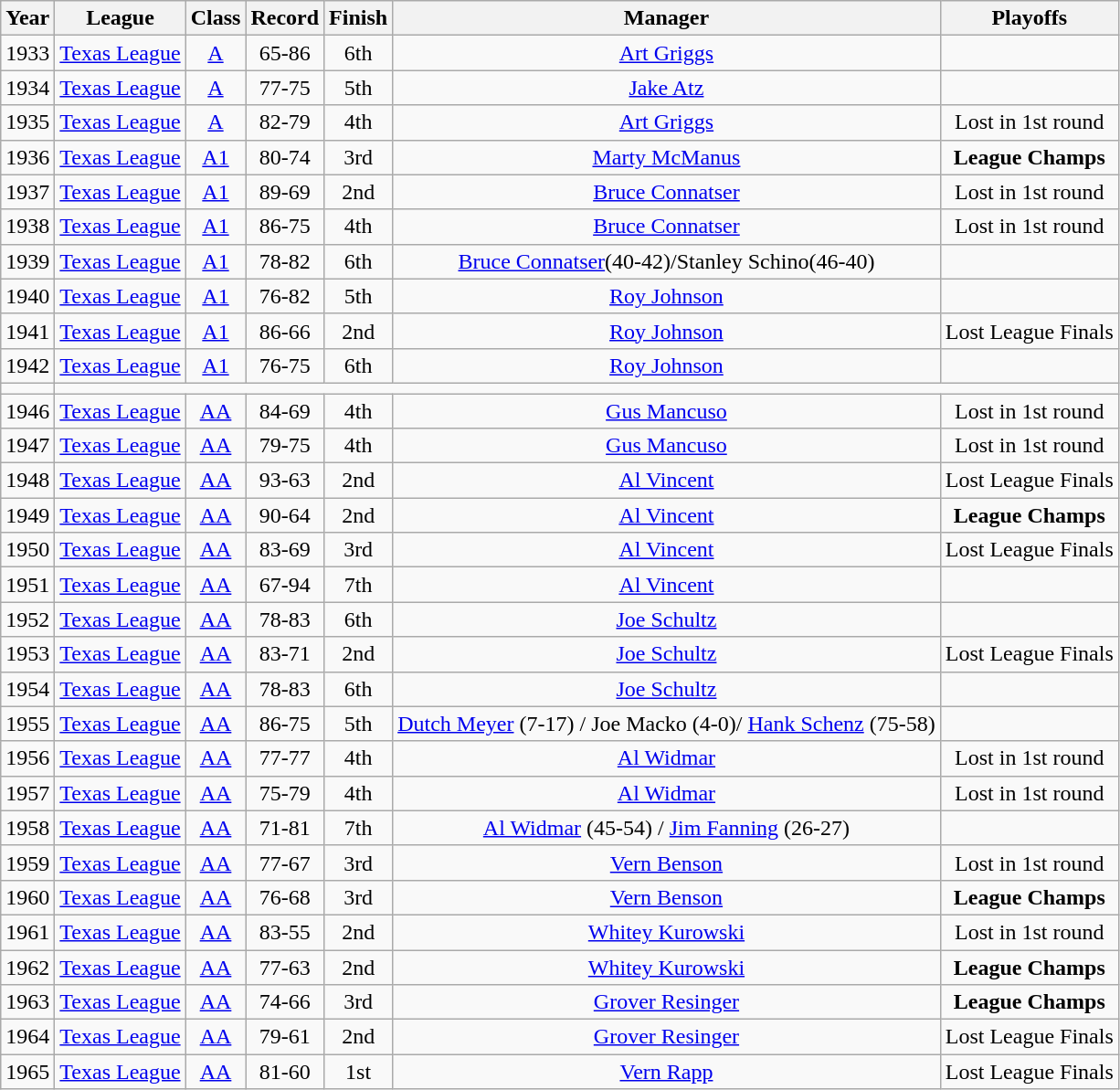<table class="wikitable" style="text-align:center">
<tr>
<th>Year</th>
<th>League</th>
<th>Class</th>
<th>Record</th>
<th>Finish</th>
<th>Manager</th>
<th>Playoffs</th>
</tr>
<tr>
<td>1933</td>
<td><a href='#'>Texas League</a></td>
<td><a href='#'>A</a></td>
<td>65-86</td>
<td>6th</td>
<td><a href='#'>Art Griggs</a></td>
<td></td>
</tr>
<tr>
<td>1934</td>
<td><a href='#'>Texas League</a></td>
<td><a href='#'>A</a></td>
<td>77-75</td>
<td>5th</td>
<td><a href='#'>Jake Atz</a></td>
<td></td>
</tr>
<tr>
<td>1935</td>
<td><a href='#'>Texas League</a></td>
<td><a href='#'>A</a></td>
<td>82-79</td>
<td>4th</td>
<td><a href='#'>Art Griggs</a></td>
<td>Lost in 1st round</td>
</tr>
<tr>
<td>1936</td>
<td><a href='#'>Texas League</a></td>
<td><a href='#'>A1</a></td>
<td>80-74</td>
<td>3rd</td>
<td><a href='#'>Marty McManus</a></td>
<td><strong>League Champs</strong></td>
</tr>
<tr>
<td>1937</td>
<td><a href='#'>Texas League</a></td>
<td><a href='#'>A1</a></td>
<td>89-69</td>
<td>2nd</td>
<td><a href='#'>Bruce Connatser</a></td>
<td>Lost in 1st round</td>
</tr>
<tr>
<td>1938</td>
<td><a href='#'>Texas League</a></td>
<td><a href='#'>A1</a></td>
<td>86-75</td>
<td>4th</td>
<td><a href='#'>Bruce Connatser</a></td>
<td>Lost in 1st round</td>
</tr>
<tr>
<td>1939</td>
<td><a href='#'>Texas League</a></td>
<td><a href='#'>A1</a></td>
<td>78-82</td>
<td>6th</td>
<td><a href='#'>Bruce Connatser</a>(40-42)/Stanley Schino(46-40)</td>
<td></td>
</tr>
<tr>
<td>1940</td>
<td><a href='#'>Texas League</a></td>
<td><a href='#'>A1</a></td>
<td>76-82</td>
<td>5th</td>
<td><a href='#'>Roy Johnson</a></td>
<td></td>
</tr>
<tr>
<td>1941</td>
<td><a href='#'>Texas League</a></td>
<td><a href='#'>A1</a></td>
<td>86-66</td>
<td>2nd</td>
<td><a href='#'>Roy Johnson</a></td>
<td>Lost League Finals</td>
</tr>
<tr>
<td>1942</td>
<td><a href='#'>Texas League</a></td>
<td><a href='#'>A1</a></td>
<td>76-75</td>
<td>6th</td>
<td><a href='#'>Roy Johnson</a></td>
<td></td>
</tr>
<tr>
<td></td>
</tr>
<tr>
<td>1946</td>
<td><a href='#'>Texas League</a></td>
<td><a href='#'>AA</a></td>
<td>84-69</td>
<td>4th</td>
<td><a href='#'>Gus Mancuso</a></td>
<td>Lost in 1st round</td>
</tr>
<tr>
<td>1947</td>
<td><a href='#'>Texas League</a></td>
<td><a href='#'>AA</a></td>
<td>79-75</td>
<td>4th</td>
<td><a href='#'>Gus Mancuso</a></td>
<td>Lost in 1st round</td>
</tr>
<tr>
<td>1948</td>
<td><a href='#'>Texas League</a></td>
<td><a href='#'>AA</a></td>
<td>93-63</td>
<td>2nd</td>
<td><a href='#'>Al Vincent</a></td>
<td>Lost League Finals</td>
</tr>
<tr>
<td>1949</td>
<td><a href='#'>Texas League</a></td>
<td><a href='#'>AA</a></td>
<td>90-64</td>
<td>2nd</td>
<td><a href='#'>Al Vincent</a></td>
<td><strong>League Champs</strong></td>
</tr>
<tr>
<td>1950</td>
<td><a href='#'>Texas League</a></td>
<td><a href='#'>AA</a></td>
<td>83-69</td>
<td>3rd</td>
<td><a href='#'>Al Vincent</a></td>
<td>Lost League Finals</td>
</tr>
<tr>
<td>1951</td>
<td><a href='#'>Texas League</a></td>
<td><a href='#'>AA</a></td>
<td>67-94</td>
<td>7th</td>
<td><a href='#'>Al Vincent</a></td>
<td></td>
</tr>
<tr>
<td>1952</td>
<td><a href='#'>Texas League</a></td>
<td><a href='#'>AA</a></td>
<td>78-83</td>
<td>6th</td>
<td><a href='#'>Joe Schultz</a></td>
<td></td>
</tr>
<tr>
<td>1953</td>
<td><a href='#'>Texas League</a></td>
<td><a href='#'>AA</a></td>
<td>83-71</td>
<td>2nd</td>
<td><a href='#'>Joe Schultz</a></td>
<td>Lost League Finals</td>
</tr>
<tr>
<td>1954</td>
<td><a href='#'>Texas League</a></td>
<td><a href='#'>AA</a></td>
<td>78-83</td>
<td>6th</td>
<td><a href='#'>Joe Schultz</a></td>
<td></td>
</tr>
<tr>
<td>1955</td>
<td><a href='#'>Texas League</a></td>
<td><a href='#'>AA</a></td>
<td>86-75</td>
<td>5th</td>
<td><a href='#'>Dutch Meyer</a> (7-17) / Joe Macko (4-0)/ <a href='#'>Hank Schenz</a> (75-58)</td>
<td></td>
</tr>
<tr>
<td>1956</td>
<td><a href='#'>Texas League</a></td>
<td><a href='#'>AA</a></td>
<td>77-77</td>
<td>4th</td>
<td><a href='#'>Al Widmar</a></td>
<td>Lost in 1st round</td>
</tr>
<tr>
<td>1957</td>
<td><a href='#'>Texas League</a></td>
<td><a href='#'>AA</a></td>
<td>75-79</td>
<td>4th</td>
<td><a href='#'>Al Widmar</a></td>
<td>Lost in 1st round</td>
</tr>
<tr>
<td>1958</td>
<td><a href='#'>Texas League</a></td>
<td><a href='#'>AA</a></td>
<td>71-81</td>
<td>7th</td>
<td><a href='#'>Al Widmar</a> (45-54) / <a href='#'>Jim Fanning</a> (26-27)</td>
<td></td>
</tr>
<tr>
<td>1959</td>
<td><a href='#'>Texas League</a></td>
<td><a href='#'>AA</a></td>
<td>77-67</td>
<td>3rd</td>
<td><a href='#'>Vern Benson</a></td>
<td>Lost in 1st round</td>
</tr>
<tr>
<td>1960</td>
<td><a href='#'>Texas League</a></td>
<td><a href='#'>AA</a></td>
<td>76-68</td>
<td>3rd</td>
<td><a href='#'>Vern Benson</a></td>
<td><strong>League Champs</strong></td>
</tr>
<tr>
<td>1961</td>
<td><a href='#'>Texas League</a></td>
<td><a href='#'>AA</a></td>
<td>83-55</td>
<td>2nd</td>
<td><a href='#'>Whitey Kurowski</a></td>
<td>Lost in 1st round</td>
</tr>
<tr>
<td>1962</td>
<td><a href='#'>Texas League</a></td>
<td><a href='#'>AA</a></td>
<td>77-63</td>
<td>2nd</td>
<td><a href='#'>Whitey Kurowski</a></td>
<td><strong>League Champs</strong></td>
</tr>
<tr>
<td>1963</td>
<td><a href='#'>Texas League</a></td>
<td><a href='#'>AA</a></td>
<td>74-66</td>
<td>3rd</td>
<td><a href='#'>Grover Resinger</a></td>
<td><strong>League Champs</strong></td>
</tr>
<tr>
<td>1964</td>
<td><a href='#'>Texas League</a></td>
<td><a href='#'>AA</a></td>
<td>79-61</td>
<td>2nd</td>
<td><a href='#'>Grover Resinger</a></td>
<td>Lost League Finals</td>
</tr>
<tr>
<td>1965</td>
<td><a href='#'>Texas League</a></td>
<td><a href='#'>AA</a></td>
<td>81-60</td>
<td>1st</td>
<td><a href='#'>Vern Rapp</a></td>
<td>Lost League Finals</td>
</tr>
</table>
